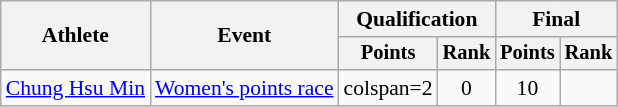<table class="wikitable" style="font-size:90%;">
<tr>
<th rowspan=2>Athlete</th>
<th rowspan=2>Event</th>
<th colspan=2>Qualification</th>
<th colspan=2>Final</th>
</tr>
<tr style="font-size:95%">
<th>Points</th>
<th>Rank</th>
<th>Points</th>
<th>Rank</th>
</tr>
<tr align=center>
<td align=left><a href='#'>Chung Hsu Min</a></td>
<td align=left><a href='#'>Women's points race</a></td>
<td>colspan=2 </td>
<td>0</td>
<td>10</td>
</tr>
</table>
